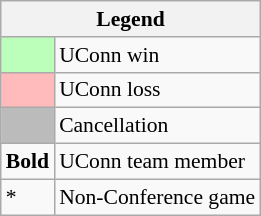<table class="wikitable" style="font-size:90%">
<tr>
<th colspan=2>Legend</th>
</tr>
<tr>
<td style="background:#bfb;"> </td>
<td>UConn win</td>
</tr>
<tr>
<td style="background:#fbb;"> </td>
<td>UConn loss</td>
</tr>
<tr>
<td style="background:#bbb;"> </td>
<td>Cancellation</td>
</tr>
<tr>
<td><strong>Bold</strong></td>
<td>UConn team member</td>
</tr>
<tr>
<td>*</td>
<td>Non-Conference game</td>
</tr>
</table>
